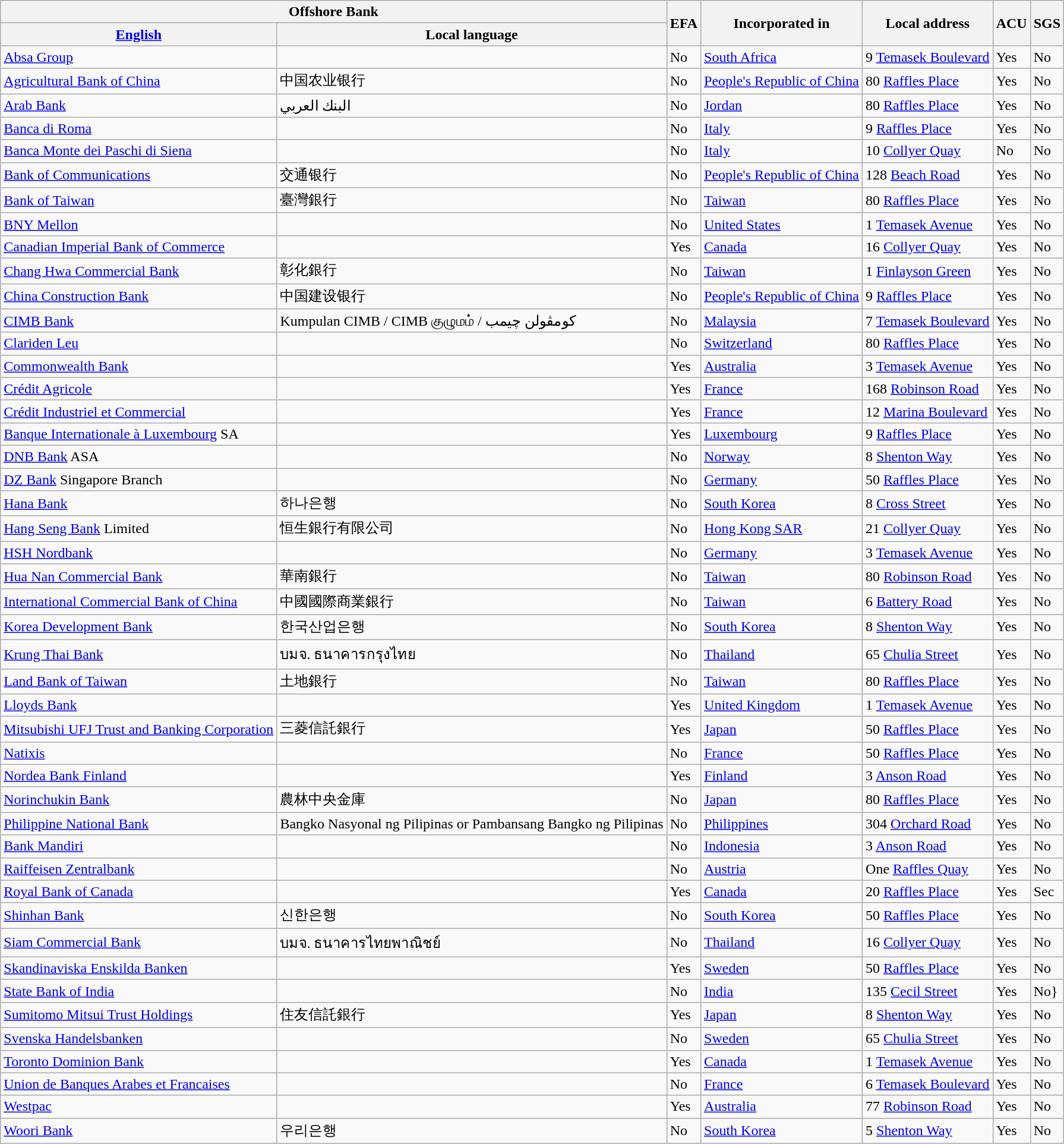<table class="wikitable">
<tr>
<th colspan="2">Offshore Bank</th>
<th rowspan="2">EFA</th>
<th rowspan="2">Incorporated in</th>
<th rowspan="2">Local address</th>
<th rowspan="2">ACU</th>
<th rowspan="2">SGS</th>
</tr>
<tr>
<th><a href='#'>English</a></th>
<th>Local language</th>
</tr>
<tr>
<td><a href='#'>Absa Group</a></td>
<td> </td>
<td>No</td>
<td><a href='#'>South Africa</a></td>
<td>9 <a href='#'>Temasek Boulevard</a></td>
<td>Yes</td>
<td>No</td>
</tr>
<tr>
<td><a href='#'>Agricultural Bank of China</a></td>
<td>中国农业银行</td>
<td>No</td>
<td><a href='#'>People's Republic of China</a></td>
<td>80 <a href='#'>Raffles Place</a></td>
<td>Yes</td>
<td>No</td>
</tr>
<tr>
<td><a href='#'>Arab Bank</a></td>
<td>البنك العربي</td>
<td>No</td>
<td><a href='#'>Jordan</a></td>
<td>80 <a href='#'>Raffles Place</a></td>
<td>Yes</td>
<td>No</td>
</tr>
<tr>
<td><a href='#'>Banca di Roma</a></td>
<td> </td>
<td>No</td>
<td><a href='#'>Italy</a></td>
<td>9 <a href='#'>Raffles Place</a></td>
<td>Yes</td>
<td>No</td>
</tr>
<tr>
<td><a href='#'>Banca Monte dei Paschi di Siena</a></td>
<td> </td>
<td>No</td>
<td><a href='#'>Italy</a></td>
<td>10 <a href='#'>Collyer Quay</a></td>
<td>No</td>
<td>No</td>
</tr>
<tr>
<td><a href='#'>Bank of Communications</a></td>
<td>交通银行</td>
<td>No</td>
<td><a href='#'>People's Republic of China</a></td>
<td>128 <a href='#'>Beach Road</a></td>
<td>Yes</td>
<td>No</td>
</tr>
<tr>
<td><a href='#'>Bank of Taiwan</a></td>
<td>臺灣銀行</td>
<td>No</td>
<td><a href='#'>Taiwan</a></td>
<td>80 <a href='#'>Raffles Place</a></td>
<td>Yes</td>
<td>No</td>
</tr>
<tr>
<td><a href='#'>BNY Mellon</a></td>
<td> </td>
<td>No</td>
<td><a href='#'>United States</a></td>
<td>1 <a href='#'>Temasek Avenue</a></td>
<td>Yes</td>
<td>No</td>
</tr>
<tr>
<td><a href='#'>Canadian Imperial Bank of Commerce</a></td>
<td> </td>
<td>Yes</td>
<td><a href='#'>Canada</a></td>
<td>16 <a href='#'>Collyer Quay</a></td>
<td>Yes</td>
<td>No</td>
</tr>
<tr>
<td><a href='#'>Chang Hwa Commercial Bank</a></td>
<td>彰化銀行</td>
<td>No</td>
<td><a href='#'>Taiwan</a></td>
<td>1 <a href='#'>Finlayson Green</a></td>
<td>Yes</td>
<td>No</td>
</tr>
<tr>
<td><a href='#'>China Construction Bank</a></td>
<td>中国建设银行</td>
<td>No</td>
<td><a href='#'>People's Republic of China</a></td>
<td>9 <a href='#'>Raffles Place</a></td>
<td>Yes</td>
<td>No</td>
</tr>
<tr>
<td><a href='#'>CIMB Bank</a></td>
<td>Kumpulan CIMB / CIMB குழுமம் / كومڤولن چيمب</td>
<td>No</td>
<td><a href='#'>Malaysia</a></td>
<td>7 <a href='#'>Temasek Boulevard</a></td>
<td>Yes</td>
<td>No</td>
</tr>
<tr>
<td><a href='#'>Clariden Leu</a></td>
<td> </td>
<td>No</td>
<td><a href='#'>Switzerland</a></td>
<td>80 <a href='#'>Raffles Place</a></td>
<td>Yes</td>
<td>No</td>
</tr>
<tr>
<td><a href='#'>Commonwealth Bank</a></td>
<td> </td>
<td>Yes</td>
<td><a href='#'>Australia</a></td>
<td>3 <a href='#'>Temasek Avenue</a></td>
<td>Yes</td>
<td>No</td>
</tr>
<tr>
<td><a href='#'>Crédit Agricole</a></td>
<td> </td>
<td>Yes</td>
<td><a href='#'>France</a></td>
<td>168 <a href='#'>Robinson Road</a></td>
<td>Yes</td>
<td>No</td>
</tr>
<tr>
<td><a href='#'>Crédit Industriel et Commercial</a></td>
<td> </td>
<td>Yes</td>
<td><a href='#'>France</a></td>
<td>12 <a href='#'>Marina Boulevard</a></td>
<td>Yes</td>
<td>No</td>
</tr>
<tr>
<td><a href='#'>Banque Internationale à Luxembourg</a> SA</td>
<td> </td>
<td>Yes</td>
<td><a href='#'>Luxembourg</a></td>
<td>9 <a href='#'>Raffles Place</a></td>
<td>Yes</td>
<td>No</td>
</tr>
<tr>
<td><a href='#'>DNB Bank</a> ASA</td>
<td> </td>
<td>No</td>
<td><a href='#'>Norway</a></td>
<td>8 <a href='#'>Shenton Way</a></td>
<td>Yes</td>
<td>No</td>
</tr>
<tr>
<td><a href='#'>DZ Bank</a> Singapore Branch</td>
<td> </td>
<td>No</td>
<td><a href='#'>Germany</a></td>
<td>50 <a href='#'>Raffles Place</a></td>
<td>Yes</td>
<td>No</td>
</tr>
<tr>
<td><a href='#'>Hana Bank</a></td>
<td>하나은행</td>
<td>No</td>
<td><a href='#'>South Korea</a></td>
<td>8 <a href='#'>Cross Street</a></td>
<td>Yes</td>
<td>No</td>
</tr>
<tr>
<td><a href='#'>Hang Seng Bank</a> Limited</td>
<td>恒生銀行有限公司</td>
<td>No</td>
<td><a href='#'>Hong Kong SAR</a></td>
<td>21 <a href='#'>Collyer Quay</a></td>
<td>Yes</td>
<td>No</td>
</tr>
<tr>
<td><a href='#'>HSH Nordbank</a></td>
<td> </td>
<td>No</td>
<td><a href='#'>Germany</a></td>
<td>3 <a href='#'>Temasek Avenue</a></td>
<td>Yes</td>
<td>No</td>
</tr>
<tr>
<td><a href='#'>Hua Nan Commercial Bank</a></td>
<td>華南銀行</td>
<td>No</td>
<td><a href='#'>Taiwan</a></td>
<td>80 <a href='#'>Robinson Road</a></td>
<td>Yes</td>
<td>No</td>
</tr>
<tr>
<td><a href='#'>International Commercial Bank of China</a></td>
<td>中國國際商業銀行</td>
<td>No</td>
<td><a href='#'>Taiwan</a></td>
<td>6 <a href='#'>Battery Road</a></td>
<td>Yes</td>
<td>No</td>
</tr>
<tr>
<td><a href='#'>Korea Development Bank</a></td>
<td>한국산업은행</td>
<td>No</td>
<td><a href='#'>South Korea</a></td>
<td>8 <a href='#'>Shenton Way</a></td>
<td>Yes</td>
<td>No</td>
</tr>
<tr>
<td><a href='#'>Krung Thai Bank</a></td>
<td>บมจ. ธนาคารกรุงไทย</td>
<td>No</td>
<td><a href='#'>Thailand</a></td>
<td>65 <a href='#'>Chulia Street</a></td>
<td>Yes</td>
<td>No</td>
</tr>
<tr>
<td><a href='#'>Land Bank of Taiwan</a></td>
<td>土地銀行</td>
<td>No</td>
<td><a href='#'>Taiwan</a></td>
<td>80 <a href='#'>Raffles Place</a></td>
<td>Yes</td>
<td>No</td>
</tr>
<tr>
<td><a href='#'>Lloyds Bank</a></td>
<td> </td>
<td>Yes</td>
<td><a href='#'>United Kingdom</a></td>
<td>1 <a href='#'>Temasek Avenue</a></td>
<td>Yes</td>
<td>No</td>
</tr>
<tr>
<td><a href='#'>Mitsubishi UFJ Trust and Banking Corporation</a></td>
<td>三菱信託銀行</td>
<td>Yes</td>
<td><a href='#'>Japan</a></td>
<td>50 <a href='#'>Raffles Place</a></td>
<td>Yes</td>
<td>No</td>
</tr>
<tr>
<td><a href='#'>Natixis</a></td>
<td> </td>
<td>No</td>
<td><a href='#'>France</a></td>
<td>50 <a href='#'>Raffles Place</a></td>
<td>Yes</td>
<td>No</td>
</tr>
<tr>
<td><a href='#'>Nordea Bank Finland</a></td>
<td> </td>
<td>Yes</td>
<td><a href='#'>Finland</a></td>
<td>3 <a href='#'>Anson Road</a></td>
<td>Yes</td>
<td>No</td>
</tr>
<tr>
<td><a href='#'>Norinchukin Bank</a></td>
<td>農林中央金庫</td>
<td>No</td>
<td><a href='#'>Japan</a></td>
<td>80 <a href='#'>Raffles Place</a></td>
<td>Yes</td>
<td>No</td>
</tr>
<tr>
<td><a href='#'>Philippine National Bank</a></td>
<td>Bangko Nasyonal ng Pilipinas or Pambansang Bangko ng Pilipinas</td>
<td>No</td>
<td><a href='#'>Philippines</a></td>
<td>304 <a href='#'>Orchard Road</a></td>
<td>Yes</td>
<td>No</td>
</tr>
<tr>
<td><a href='#'>Bank Mandiri</a></td>
<td> </td>
<td>No</td>
<td><a href='#'>Indonesia</a></td>
<td>3 <a href='#'>Anson Road</a></td>
<td>Yes</td>
<td>No</td>
</tr>
<tr>
<td><a href='#'>Raiffeisen Zentralbank</a></td>
<td> </td>
<td>No</td>
<td><a href='#'>Austria</a></td>
<td>One <a href='#'>Raffles Quay</a></td>
<td>Yes</td>
<td>No</td>
</tr>
<tr>
<td><a href='#'>Royal Bank of Canada</a></td>
<td> </td>
<td>Yes</td>
<td><a href='#'>Canada</a></td>
<td>20 <a href='#'>Raffles Place</a></td>
<td>Yes</td>
<td>Sec</td>
</tr>
<tr>
<td><a href='#'>Shinhan Bank</a></td>
<td>신한은행</td>
<td>No</td>
<td><a href='#'>South Korea</a></td>
<td>50 <a href='#'>Raffles Place</a></td>
<td>Yes</td>
<td>No</td>
</tr>
<tr>
<td><a href='#'>Siam Commercial Bank</a></td>
<td>บมจ. ธนาคารไทยพาณิชย์</td>
<td>No</td>
<td><a href='#'>Thailand</a></td>
<td>16 <a href='#'>Collyer Quay</a></td>
<td>Yes</td>
<td>No</td>
</tr>
<tr>
<td><a href='#'>Skandinaviska Enskilda Banken</a></td>
<td> </td>
<td>Yes</td>
<td><a href='#'>Sweden</a></td>
<td>50 <a href='#'>Raffles Place</a></td>
<td>Yes</td>
<td>No</td>
</tr>
<tr>
<td><a href='#'>State Bank of India</a></td>
<td> </td>
<td>No</td>
<td><a href='#'>India</a></td>
<td>135 <a href='#'>Cecil Street</a></td>
<td>Yes</td>
<td>No}</td>
</tr>
<tr>
<td><a href='#'>Sumitomo Mitsui Trust Holdings</a></td>
<td>住友信託銀行</td>
<td>Yes</td>
<td><a href='#'>Japan</a></td>
<td>8 <a href='#'>Shenton Way</a></td>
<td>Yes</td>
<td>No</td>
</tr>
<tr>
<td><a href='#'>Svenska Handelsbanken</a></td>
<td> </td>
<td>No</td>
<td><a href='#'>Sweden</a></td>
<td>65 <a href='#'>Chulia Street</a></td>
<td>Yes</td>
<td>No</td>
</tr>
<tr>
<td><a href='#'>Toronto Dominion Bank</a></td>
<td> </td>
<td>Yes</td>
<td><a href='#'>Canada</a></td>
<td>1 <a href='#'>Temasek Avenue</a></td>
<td>Yes</td>
<td>No</td>
</tr>
<tr>
<td><a href='#'>Union de Banques Arabes et Francaises</a></td>
<td> </td>
<td>No</td>
<td><a href='#'>France</a></td>
<td>6 <a href='#'>Temasek Boulevard</a></td>
<td>Yes</td>
<td>No</td>
</tr>
<tr>
<td><a href='#'>Westpac</a></td>
<td> </td>
<td>Yes</td>
<td><a href='#'>Australia</a></td>
<td>77 <a href='#'>Robinson Road</a></td>
<td>Yes</td>
<td>No</td>
</tr>
<tr>
<td><a href='#'>Woori Bank</a></td>
<td>우리은행</td>
<td>No</td>
<td><a href='#'>South Korea</a></td>
<td>5 <a href='#'>Shenton Way</a></td>
<td>Yes</td>
<td>No</td>
</tr>
</table>
